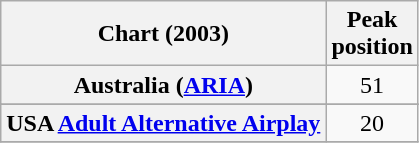<table class="wikitable plainrowheaders sortable" style="text-align:center">
<tr>
<th>Chart (2003)</th>
<th>Peak<br>position</th>
</tr>
<tr>
<th scope="row">Australia (<a href='#'>ARIA</a>)</th>
<td>51</td>
</tr>
<tr>
</tr>
<tr>
</tr>
<tr>
</tr>
<tr>
</tr>
<tr>
</tr>
<tr>
<th scope="row">USA <a href='#'>Adult Alternative Airplay</a></th>
<td>20</td>
</tr>
<tr>
</tr>
</table>
